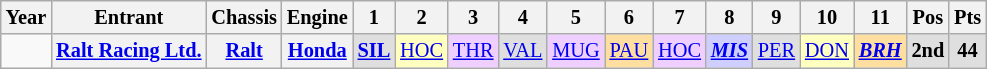<table class="wikitable" style="text-align:center; font-size:85%">
<tr>
<th>Year</th>
<th>Entrant</th>
<th>Chassis</th>
<th>Engine</th>
<th>1</th>
<th>2</th>
<th>3</th>
<th>4</th>
<th>5</th>
<th>6</th>
<th>7</th>
<th>8</th>
<th>9</th>
<th>10</th>
<th>11</th>
<th>Pos</th>
<th>Pts</th>
</tr>
<tr>
<td></td>
<th nowrap><a href='#'>Ralt Racing Ltd.</a></th>
<th nowrap><a href='#'>Ralt</a></th>
<th nowrap><a href='#'>Honda</a></th>
<td style="background:#DFDFDF;"><strong><a href='#'>SIL</a></strong><br></td>
<td style="background:#FFFFBF;"><a href='#'>HOC</a><br></td>
<td style="background:#EFCFFF;"><a href='#'>THR</a><br></td>
<td style="background:#DFDFDF;"><a href='#'>VAL</a><br></td>
<td style="background:#EFCFFF;"><a href='#'>MUG</a><br></td>
<td style="background:#FFDF9F;"><a href='#'>PAU</a><br></td>
<td style="background:#EFCFFF;"><a href='#'>HOC</a><br></td>
<td style="background:#CFCFFF;"><a href='#'><strong><em>MIS</em></strong></a><br></td>
<td style="background:#DFDFDF;"><a href='#'>PER</a><br></td>
<td style="background:#FFFFBF;"><a href='#'>DON</a><br></td>
<td style="background:#FFDF9F;"><a href='#'><strong><em>BRH</em></strong></a><br></td>
<td style="background:#DFDFDF;"><strong>2nd</strong></td>
<td style="background:#DFDFDF;"><strong>44</strong></td>
</tr>
</table>
